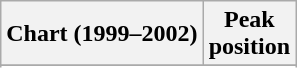<table class="wikitable sortable plainrowheaders">
<tr>
<th>Chart (1999–2002)</th>
<th>Peak<br>position</th>
</tr>
<tr>
</tr>
<tr>
</tr>
<tr>
</tr>
<tr>
</tr>
<tr>
</tr>
<tr>
</tr>
<tr>
</tr>
</table>
